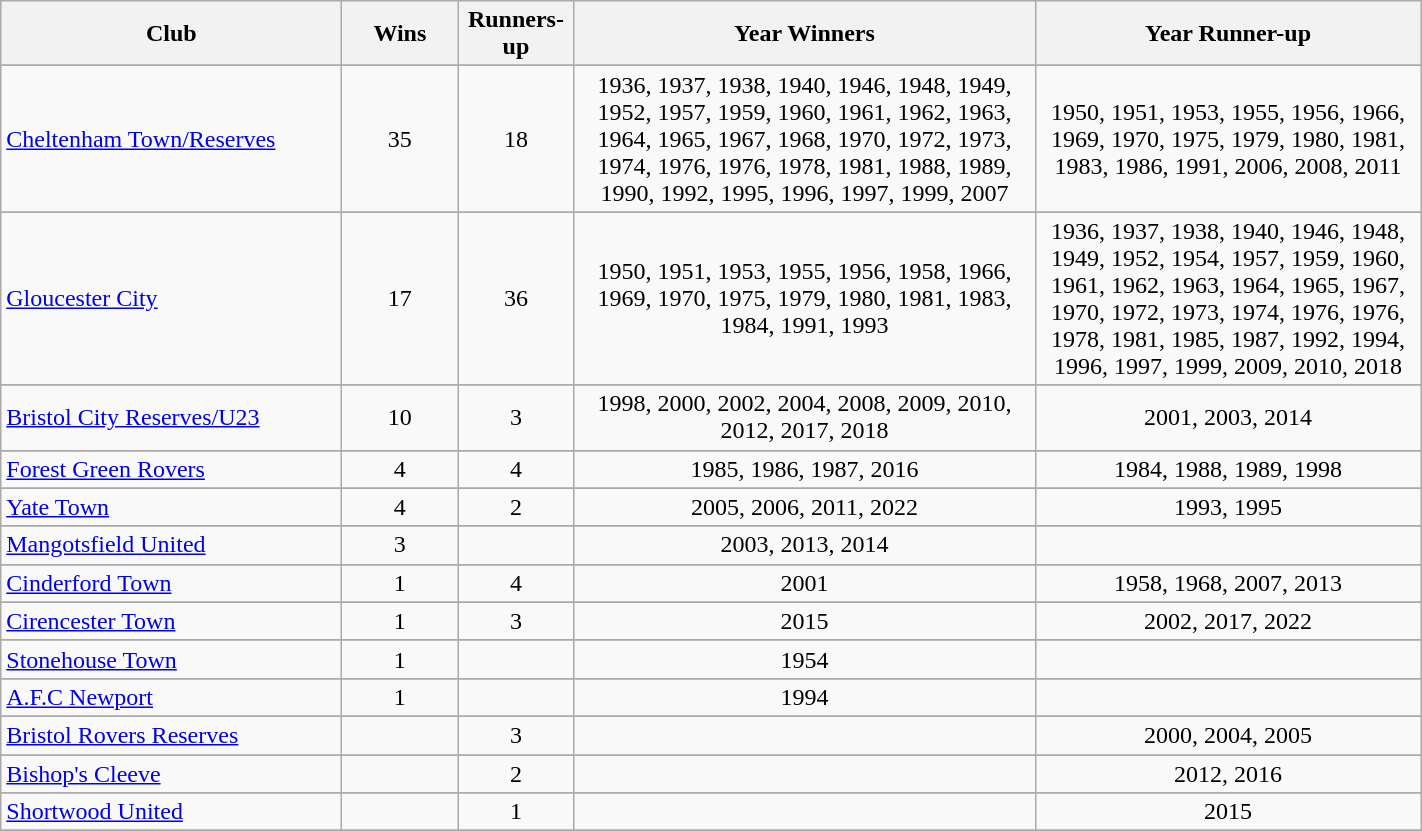<table class="wikitable" style="text-align: center;">
<tr>
<th width=220>Club</th>
<th width=70>Wins</th>
<th width=70>Runners-up</th>
<th width=300>Year Winners</th>
<th width=250>Year Runner-up</th>
</tr>
<tr>
</tr>
<tr>
<td align=left><a href='#'>Cheltenham Town/Reserves</a></td>
<td>35</td>
<td>18</td>
<td>1936, 1937, 1938, 1940, 1946, 1948, 1949, 1952, 1957, 1959, 1960, 1961, 1962, 1963, 1964, 1965, 1967, 1968, 1970, 1972, 1973, 1974, 1976, 1976, 1978, 1981, 1988, 1989, 1990, 1992, 1995, 1996, 1997, 1999, 2007</td>
<td>1950, 1951, 1953, 1955, 1956, 1966, 1969, 1970, 1975, 1979, 1980, 1981, 1983, 1986, 1991, 2006, 2008, 2011</td>
</tr>
<tr>
</tr>
<tr>
<td align=left><a href='#'>Gloucester City</a></td>
<td>17</td>
<td>36</td>
<td>1950, 1951, 1953, 1955, 1956, 1958, 1966, 1969, 1970, 1975, 1979, 1980, 1981, 1983, 1984, 1991, 1993</td>
<td>1936, 1937, 1938, 1940, 1946, 1948, 1949, 1952, 1954, 1957, 1959, 1960, 1961, 1962, 1963, 1964, 1965, 1967, 1970, 1972, 1973, 1974, 1976, 1976, 1978, 1981, 1985, 1987, 1992, 1994, 1996, 1997, 1999, 2009, 2010, 2018</td>
</tr>
<tr>
</tr>
<tr>
<td align=left><a href='#'>Bristol City Reserves/U23</a></td>
<td>10</td>
<td>3</td>
<td>1998, 2000, 2002, 2004, 2008, 2009, 2010, 2012, 2017, 2018</td>
<td>2001, 2003, 2014</td>
</tr>
<tr>
</tr>
<tr>
<td align=left><a href='#'>Forest Green Rovers</a></td>
<td>4</td>
<td>4</td>
<td>1985, 1986, 1987, 2016</td>
<td>1984, 1988, 1989, 1998</td>
</tr>
<tr>
</tr>
<tr>
<td align=left><a href='#'>Yate Town</a></td>
<td>4</td>
<td>2</td>
<td>2005, 2006, 2011, 2022</td>
<td>1993, 1995</td>
</tr>
<tr>
</tr>
<tr>
<td align=left><a href='#'>Mangotsfield United</a></td>
<td>3</td>
<td></td>
<td>2003, 2013, 2014</td>
<td></td>
</tr>
<tr>
</tr>
<tr>
<td align=left><a href='#'>Cinderford Town</a></td>
<td>1</td>
<td>4</td>
<td>2001</td>
<td>1958, 1968, 2007, 2013</td>
</tr>
<tr>
</tr>
<tr>
<td align=left><a href='#'>Cirencester Town</a></td>
<td>1</td>
<td>3</td>
<td>2015</td>
<td>2002, 2017, 2022</td>
</tr>
<tr>
</tr>
<tr>
<td align=left><a href='#'>Stonehouse Town</a></td>
<td>1</td>
<td></td>
<td>1954</td>
<td></td>
</tr>
<tr>
</tr>
<tr>
<td align=left><a href='#'>A.F.C Newport</a></td>
<td>1</td>
<td></td>
<td>1994</td>
<td></td>
</tr>
<tr>
</tr>
<tr>
<td align=left><a href='#'>Bristol Rovers Reserves</a></td>
<td></td>
<td>3</td>
<td></td>
<td>2000, 2004, 2005</td>
</tr>
<tr>
</tr>
<tr>
<td align=left><a href='#'>Bishop's Cleeve</a></td>
<td></td>
<td>2</td>
<td></td>
<td>2012, 2016</td>
</tr>
<tr>
</tr>
<tr>
<td align=left><a href='#'>Shortwood United</a></td>
<td></td>
<td>1</td>
<td></td>
<td>2015</td>
</tr>
<tr>
</tr>
<tr>
</tr>
</table>
